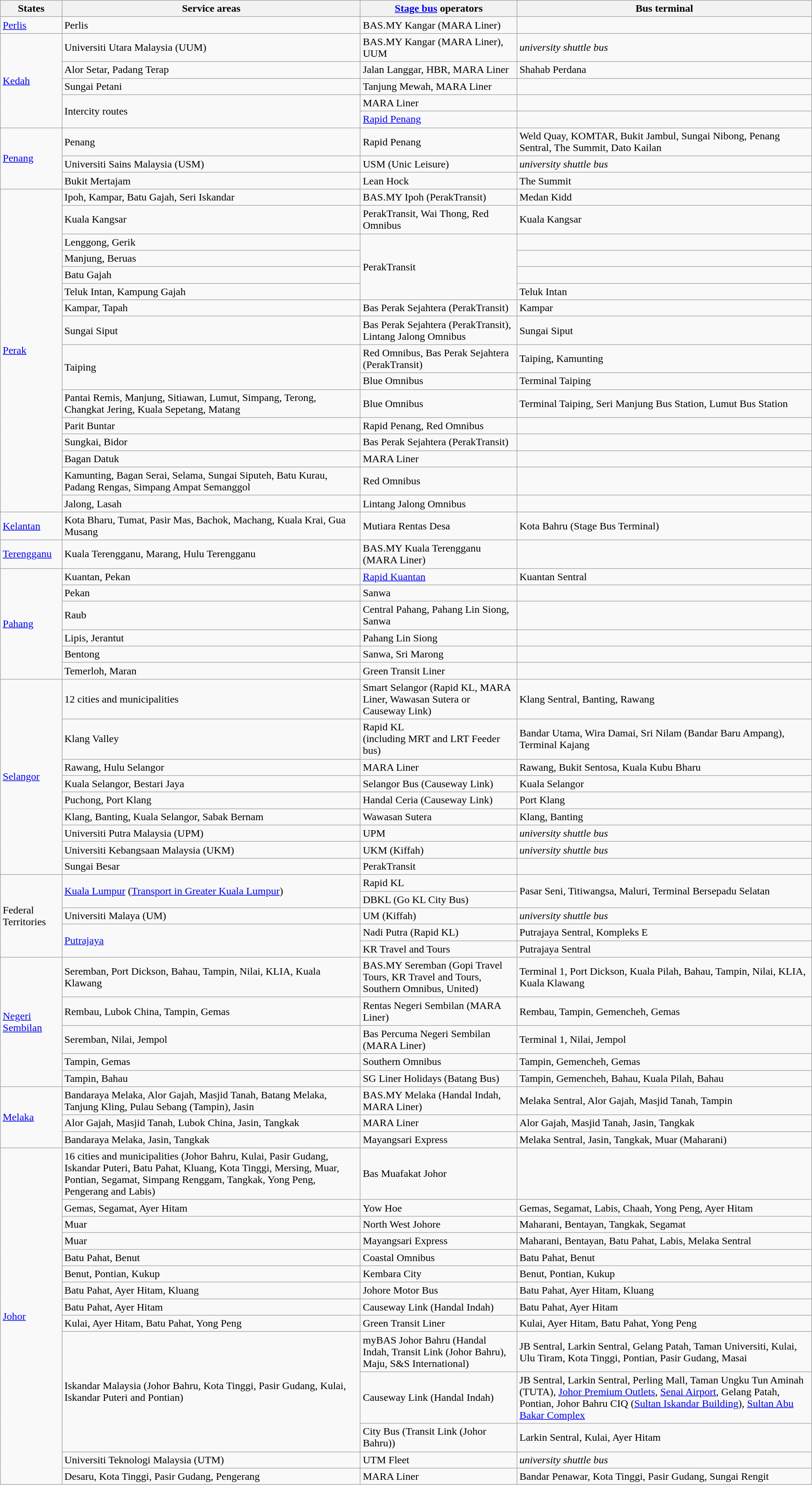<table class="wikitable">
<tr>
<th>States</th>
<th>Service areas</th>
<th><a href='#'>Stage bus</a> operators</th>
<th>Bus terminal</th>
</tr>
<tr>
<td><a href='#'>Perlis</a></td>
<td>Perlis</td>
<td>BAS.MY Kangar (MARA Liner)</td>
<td></td>
</tr>
<tr>
<td rowspan="5"><a href='#'>Kedah</a></td>
<td>Universiti Utara Malaysia (UUM)</td>
<td>BAS.MY Kangar (MARA Liner), UUM</td>
<td><em>university shuttle bus</em></td>
</tr>
<tr>
<td>Alor Setar, Padang Terap</td>
<td>Jalan Langgar, HBR, MARA Liner</td>
<td>Shahab Perdana</td>
</tr>
<tr>
<td>Sungai Petani</td>
<td>Tanjung Mewah, MARA Liner</td>
<td></td>
</tr>
<tr>
<td rowspan="2">Intercity routes</td>
<td>MARA Liner</td>
<td></td>
</tr>
<tr>
<td><a href='#'>Rapid Penang</a></td>
<td></td>
</tr>
<tr>
<td rowspan="3"><a href='#'>Penang</a></td>
<td>Penang</td>
<td>Rapid Penang</td>
<td>Weld Quay, KOMTAR, Bukit Jambul, Sungai Nibong, Penang Sentral, The Summit, Dato Kailan</td>
</tr>
<tr>
<td>Universiti Sains Malaysia (USM)</td>
<td>USM (Unic Leisure)</td>
<td><em>university shuttle bus</em></td>
</tr>
<tr>
<td>Bukit Mertajam</td>
<td>Lean Hock</td>
<td>The Summit</td>
</tr>
<tr>
<td rowspan="16"><a href='#'>Perak</a></td>
<td>Ipoh, Kampar, Batu Gajah, Seri Iskandar</td>
<td>BAS.MY Ipoh (PerakTransit)</td>
<td>Medan Kidd</td>
</tr>
<tr>
<td>Kuala Kangsar</td>
<td>PerakTransit, Wai Thong, Red Omnibus</td>
<td>Kuala Kangsar</td>
</tr>
<tr>
<td>Lenggong, Gerik</td>
<td rowspan="4">PerakTransit</td>
<td></td>
</tr>
<tr>
<td>Manjung, Beruas</td>
<td></td>
</tr>
<tr>
<td>Batu Gajah</td>
<td></td>
</tr>
<tr>
<td>Teluk Intan, Kampung Gajah</td>
<td>Teluk Intan</td>
</tr>
<tr>
<td>Kampar, Tapah</td>
<td>Bas Perak Sejahtera (PerakTransit)</td>
<td>Kampar</td>
</tr>
<tr>
<td>Sungai Siput</td>
<td>Bas Perak Sejahtera (PerakTransit), Lintang Jalong Omnibus</td>
<td>Sungai Siput</td>
</tr>
<tr>
<td rowspan="2">Taiping</td>
<td>Red Omnibus, Bas Perak Sejahtera (PerakTransit)</td>
<td>Taiping, Kamunting</td>
</tr>
<tr>
<td>Blue Omnibus</td>
<td>Terminal Taiping</td>
</tr>
<tr>
<td>Pantai Remis, Manjung, Sitiawan, Lumut, Simpang, Terong, Changkat Jering, Kuala Sepetang, Matang</td>
<td>Blue Omnibus</td>
<td>Terminal Taiping, Seri Manjung Bus Station, Lumut Bus Station</td>
</tr>
<tr>
<td>Parit Buntar</td>
<td>Rapid Penang, Red Omnibus</td>
<td></td>
</tr>
<tr>
<td>Sungkai, Bidor</td>
<td>Bas Perak Sejahtera (PerakTransit)</td>
<td></td>
</tr>
<tr>
<td>Bagan Datuk</td>
<td>MARA Liner</td>
</tr>
<tr>
<td>Kamunting, Bagan Serai, Selama, Sungai Siputeh, Batu Kurau, Padang Rengas, Simpang Ampat Semanggol</td>
<td>Red Omnibus</td>
<td></td>
</tr>
<tr>
<td>Jalong, Lasah</td>
<td>Lintang Jalong Omnibus</td>
</tr>
<tr>
<td><a href='#'>Kelantan</a></td>
<td>Kota Bharu, Tumat, Pasir Mas, Bachok, Machang, Kuala Krai, Gua Musang</td>
<td>Mutiara Rentas Desa</td>
<td>Kota Bahru (Stage Bus Terminal)</td>
</tr>
<tr>
<td><a href='#'>Terengganu</a></td>
<td>Kuala Terengganu, Marang, Hulu Terengganu</td>
<td>BAS.MY Kuala Terengganu (MARA Liner)</td>
</tr>
<tr>
<td rowspan="6"><a href='#'>Pahang</a></td>
<td>Kuantan, Pekan</td>
<td><a href='#'>Rapid Kuantan</a></td>
<td>Kuantan Sentral</td>
</tr>
<tr>
<td>Pekan</td>
<td>Sanwa</td>
<td></td>
</tr>
<tr>
<td>Raub</td>
<td>Central Pahang, Pahang Lin Siong, Sanwa</td>
<td></td>
</tr>
<tr>
<td>Lipis, Jerantut</td>
<td>Pahang Lin Siong</td>
<td></td>
</tr>
<tr>
<td>Bentong</td>
<td>Sanwa, Sri Marong</td>
<td></td>
</tr>
<tr>
<td>Temerloh, Maran</td>
<td>Green Transit Liner</td>
<td></td>
</tr>
<tr>
<td rowspan="9"><a href='#'>Selangor</a></td>
<td>12 cities and municipalities</td>
<td>Smart Selangor (Rapid KL, MARA Liner, Wawasan Sutera or Causeway Link)</td>
<td>Klang Sentral, Banting, Rawang</td>
</tr>
<tr>
<td>Klang Valley</td>
<td>Rapid KL<br>(including MRT and LRT Feeder bus)</td>
<td>Bandar Utama, Wira Damai, Sri Nilam (Bandar Baru Ampang), Terminal Kajang</td>
</tr>
<tr>
<td>Rawang, Hulu Selangor</td>
<td>MARA Liner</td>
<td>Rawang, Bukit Sentosa, Kuala Kubu Bharu</td>
</tr>
<tr>
<td>Kuala Selangor, Bestari Jaya</td>
<td>Selangor Bus (Causeway Link)</td>
<td>Kuala Selangor</td>
</tr>
<tr>
<td>Puchong, Port Klang</td>
<td>Handal Ceria (Causeway Link)</td>
<td>Port Klang</td>
</tr>
<tr>
<td>Klang, Banting, Kuala Selangor, Sabak Bernam</td>
<td>Wawasan Sutera</td>
<td>Klang, Banting</td>
</tr>
<tr>
<td>Universiti Putra Malaysia (UPM)</td>
<td>UPM</td>
<td><em>university shuttle bus</em></td>
</tr>
<tr>
<td>Universiti Kebangsaan Malaysia (UKM)</td>
<td>UKM (Kiffah)</td>
<td><em>university shuttle bus</em></td>
</tr>
<tr>
<td>Sungai Besar</td>
<td>PerakTransit</td>
<td></td>
</tr>
<tr>
<td rowspan="5">Federal Territories</td>
<td rowspan="2"><a href='#'>Kuala Lumpur</a> (<a href='#'>Transport in Greater Kuala Lumpur</a>)</td>
<td>Rapid KL</td>
<td rowspan="2">Pasar Seni, Titiwangsa, Maluri, Terminal Bersepadu Selatan</td>
</tr>
<tr>
<td>DBKL (Go KL City Bus)</td>
</tr>
<tr>
<td>Universiti Malaya (UM)</td>
<td>UM (Kiffah)</td>
<td><em>university shuttle bus</em></td>
</tr>
<tr>
<td rowspan="2"><a href='#'>Putrajaya</a></td>
<td>Nadi Putra (Rapid KL)</td>
<td>Putrajaya Sentral, Kompleks E</td>
</tr>
<tr>
<td>KR Travel and Tours</td>
<td>Putrajaya Sentral</td>
</tr>
<tr>
<td rowspan="5"><a href='#'>Negeri Sembilan</a></td>
<td>Seremban, Port Dickson, Bahau, Tampin, Nilai, KLIA, Kuala Klawang</td>
<td>BAS.MY Seremban (Gopi Travel Tours, KR Travel and Tours, Southern Omnibus, United)</td>
<td>Terminal 1, Port Dickson, Kuala Pilah, Bahau, Tampin, Nilai, KLIA, Kuala Klawang</td>
</tr>
<tr>
<td>Rembau, Lubok China, Tampin, Gemas</td>
<td>Rentas Negeri Sembilan (MARA Liner)</td>
<td>Rembau, Tampin, Gemencheh, Gemas</td>
</tr>
<tr>
<td>Seremban, Nilai, Jempol</td>
<td>Bas Percuma Negeri Sembilan (MARA Liner)</td>
<td>Terminal 1, Nilai, Jempol</td>
</tr>
<tr>
<td>Tampin, Gemas</td>
<td>Southern Omnibus</td>
<td>Tampin, Gemencheh, Gemas</td>
</tr>
<tr>
<td>Tampin, Bahau</td>
<td>SG Liner Holidays (Batang Bus)</td>
<td>Tampin, Gemencheh, Bahau, Kuala Pilah, Bahau</td>
</tr>
<tr>
<td rowspan="3"><a href='#'>Melaka</a></td>
<td>Bandaraya Melaka, Alor Gajah, Masjid Tanah, Batang Melaka, Tanjung Kling, Pulau Sebang (Tampin), Jasin</td>
<td>BAS.MY Melaka (Handal Indah, MARA Liner)</td>
<td>Melaka Sentral, Alor Gajah, Masjid Tanah, Tampin</td>
</tr>
<tr>
<td>Alor Gajah, Masjid Tanah, Lubok China, Jasin, Tangkak</td>
<td>MARA Liner</td>
<td>Alor Gajah, Masjid Tanah, Jasin, Tangkak</td>
</tr>
<tr>
<td>Bandaraya Melaka, Jasin, Tangkak</td>
<td>Mayangsari Express</td>
<td>Melaka Sentral, Jasin, Tangkak, Muar (Maharani)</td>
</tr>
<tr>
<td rowspan="14"><a href='#'>Johor</a></td>
<td>16 cities and municipalities (Johor Bahru, Kulai, Pasir Gudang, Iskandar Puteri, Batu Pahat, Kluang, Kota Tinggi, Mersing, Muar, Pontian, Segamat, Simpang Renggam, Tangkak, Yong Peng, Pengerang and Labis)</td>
<td>Bas Muafakat Johor</td>
<td></td>
</tr>
<tr>
<td>Gemas, Segamat, Ayer Hitam</td>
<td>Yow Hoe</td>
<td>Gemas, Segamat, Labis, Chaah, Yong Peng, Ayer Hitam</td>
</tr>
<tr>
<td>Muar</td>
<td>North West Johore</td>
<td>Maharani, Bentayan, Tangkak, Segamat</td>
</tr>
<tr>
<td>Muar</td>
<td>Mayangsari Express</td>
<td>Maharani, Bentayan, Batu Pahat, Labis, Melaka Sentral</td>
</tr>
<tr>
<td>Batu Pahat, Benut</td>
<td>Coastal Omnibus</td>
<td>Batu Pahat, Benut</td>
</tr>
<tr>
<td>Benut, Pontian, Kukup</td>
<td>Kembara City</td>
<td>Benut, Pontian, Kukup</td>
</tr>
<tr>
<td>Batu Pahat, Ayer Hitam, Kluang</td>
<td>Johore Motor Bus</td>
<td>Batu Pahat, Ayer Hitam, Kluang</td>
</tr>
<tr>
<td>Batu Pahat, Ayer Hitam</td>
<td>Causeway Link (Handal Indah)</td>
<td>Batu Pahat, Ayer Hitam</td>
</tr>
<tr>
<td>Kulai, Ayer Hitam, Batu Pahat, Yong Peng</td>
<td>Green Transit Liner</td>
<td>Kulai, Ayer Hitam, Batu Pahat, Yong Peng</td>
</tr>
<tr>
<td rowspan="3">Iskandar Malaysia (Johor Bahru, Kota Tinggi, Pasir Gudang, Kulai, Iskandar Puteri and Pontian)</td>
<td>myBAS Johor Bahru (Handal Indah, Transit Link (Johor Bahru), Maju, S&S International)</td>
<td>JB Sentral, Larkin Sentral, Gelang Patah, Taman Universiti, Kulai, Ulu Tiram, Kota Tinggi, Pontian, Pasir Gudang, Masai</td>
</tr>
<tr>
<td>Causeway Link (Handal Indah)</td>
<td>JB Sentral, Larkin Sentral, Perling Mall, Taman Ungku Tun Aminah (TUTA), <a href='#'>Johor Premium Outlets</a>, <a href='#'>Senai Airport</a>, Gelang Patah, Pontian, Johor Bahru CIQ (<a href='#'>Sultan Iskandar Building</a>), <a href='#'>Sultan Abu Bakar Complex</a></td>
</tr>
<tr>
<td>City Bus (Transit Link (Johor Bahru))</td>
<td>Larkin Sentral, Kulai, Ayer Hitam</td>
</tr>
<tr>
<td>Universiti Teknologi Malaysia (UTM)</td>
<td>UTM Fleet</td>
<td><em>university shuttle bus</em></td>
</tr>
<tr>
<td>Desaru, Kota Tinggi, Pasir Gudang, Pengerang</td>
<td>MARA Liner</td>
<td>Bandar Penawar, Kota Tinggi, Pasir Gudang, Sungai Rengit</td>
</tr>
</table>
